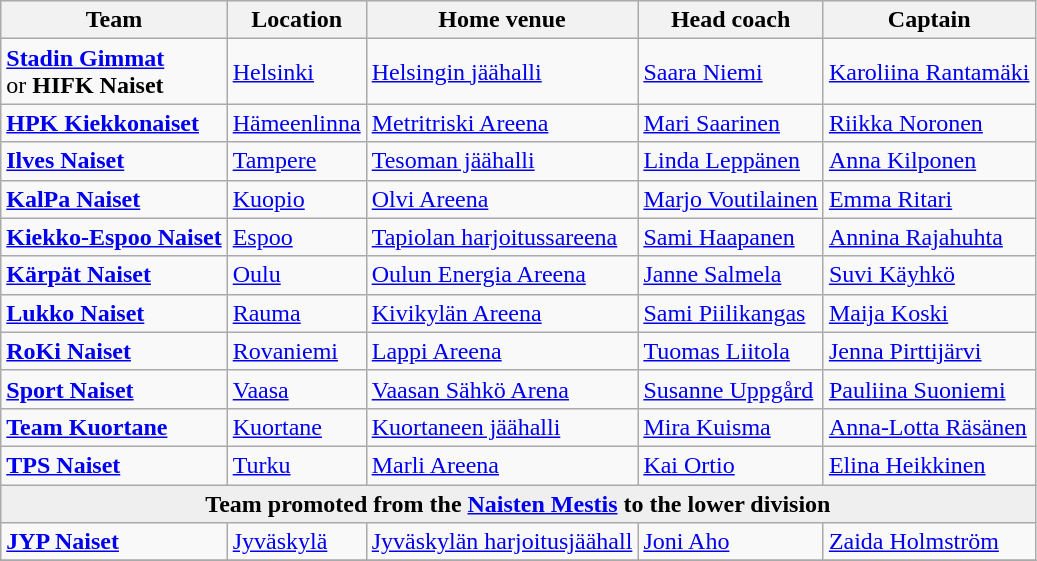<table class="wikitable sortable" width="" 85%">
<tr style="background:#efefef;">
<th>Team</th>
<th>Location</th>
<th>Home venue</th>
<th>Head coach</th>
<th>Captain</th>
</tr>
<tr>
<td><strong><a href='#'>Stadin Gimmat</a></strong><br>or <strong>HIFK Naiset</strong></td>
<td> <a href='#'>Helsinki</a></td>
<td><a href='#'>Helsingin jäähalli</a></td>
<td><a href='#'>Saara Niemi</a></td>
<td><a href='#'>Karoliina Rantamäki</a></td>
</tr>
<tr>
<td><strong><a href='#'>HPK Kiekkonaiset</a></strong></td>
<td> <a href='#'>Hämeenlinna</a></td>
<td><a href='#'>Metritriski Areena</a></td>
<td><a href='#'>Mari Saarinen</a></td>
<td><a href='#'>Riikka Noronen</a></td>
</tr>
<tr>
<td><strong><a href='#'>Ilves Naiset</a></strong></td>
<td> <a href='#'>Tampere</a></td>
<td><a href='#'>Tesoman jäähalli</a></td>
<td><a href='#'>Linda Leppänen</a></td>
<td><a href='#'>Anna Kilponen</a></td>
</tr>
<tr>
<td><strong><a href='#'>KalPa Naiset</a></strong></td>
<td> <a href='#'>Kuopio</a></td>
<td><a href='#'>Olvi Areena</a></td>
<td><a href='#'>Marjo Voutilainen</a></td>
<td><a href='#'>Emma Ritari</a></td>
</tr>
<tr>
<td><strong><a href='#'>Kiekko-Espoo Naiset</a></strong></td>
<td> <a href='#'>Espoo</a></td>
<td><a href='#'>Tapiolan harjoitussareena</a></td>
<td><a href='#'>Sami Haapanen</a></td>
<td><a href='#'>Annina Rajahuhta</a></td>
</tr>
<tr>
<td><strong><a href='#'>Kärpät Naiset</a></strong></td>
<td> <a href='#'>Oulu</a></td>
<td><a href='#'>Oulun Energia Areena</a></td>
<td><a href='#'>Janne Salmela</a></td>
<td><a href='#'>Suvi Käyhkö</a></td>
</tr>
<tr>
<td><strong><a href='#'>Lukko Naiset</a></strong></td>
<td> <a href='#'>Rauma</a></td>
<td><a href='#'>Kivikylän Areena</a></td>
<td><a href='#'>Sami Piilikangas</a></td>
<td><a href='#'>Maija Koski</a></td>
</tr>
<tr>
<td><strong><a href='#'>RoKi Naiset</a></strong></td>
<td> <a href='#'>Rovaniemi</a></td>
<td><a href='#'>Lappi Areena</a></td>
<td><a href='#'>Tuomas Liitola</a></td>
<td><a href='#'>Jenna Pirttijärvi</a></td>
</tr>
<tr>
<td><a href='#'><strong>Sport Naiset</strong></a></td>
<td> <a href='#'>Vaasa</a></td>
<td><a href='#'>Vaasan Sähkö Arena</a></td>
<td><a href='#'>Susanne Uppgård</a></td>
<td><a href='#'>Pauliina Suoniemi</a></td>
</tr>
<tr>
<td><strong><a href='#'>Team Kuortane</a></strong></td>
<td> <a href='#'>Kuortane</a></td>
<td><a href='#'>Kuortaneen jäähalli</a></td>
<td><a href='#'>Mira Kuisma</a></td>
<td><a href='#'>Anna-Lotta Räsänen</a></td>
</tr>
<tr>
<td><strong><a href='#'>TPS Naiset</a></strong></td>
<td> <a href='#'>Turku</a></td>
<td><a href='#'>Marli Areena</a></td>
<td><a href='#'>Kai Ortio</a></td>
<td><a href='#'>Elina Heikkinen</a></td>
</tr>
<tr>
<th colspan="5" style="background:#efefef;">Team promoted from the <a href='#'>Naisten Mestis</a> to the lower division</th>
</tr>
<tr>
<td><strong><a href='#'>JYP Naiset</a></strong></td>
<td> <a href='#'>Jyväskylä</a></td>
<td><a href='#'>Jyväskylän harjoitusjäähall</a></td>
<td><a href='#'>Joni Aho</a></td>
<td><a href='#'>Zaida Holmström</a></td>
</tr>
<tr>
</tr>
</table>
